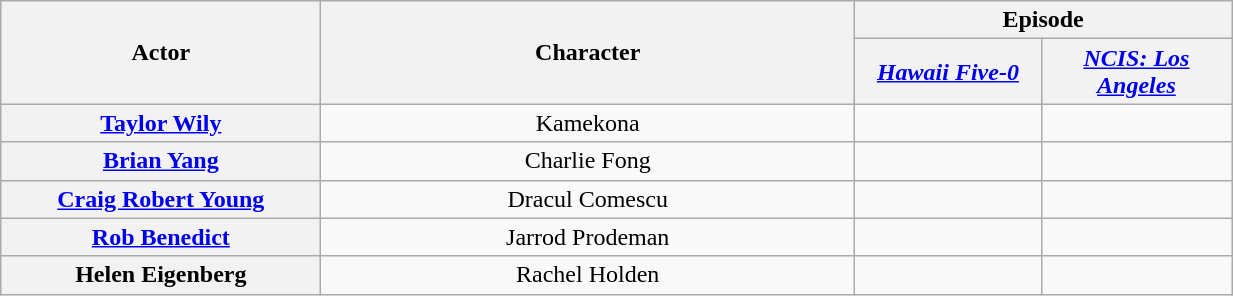<table class="wikitable" style="width:65%; text-align:center;">
<tr>
<th scope="col" rowspan="2" width=12%>Actor</th>
<th scope="col" rowspan="2" width=20%>Character</th>
<th scope="col" colspan="2">Episode</th>
</tr>
<tr>
<th scope="col" width=7%><em><a href='#'>Hawaii Five-0</a></em></th>
<th scope="col" width=7%><em><a href='#'>NCIS: Los Angeles</a></em></th>
</tr>
<tr>
<th scope="row"><a href='#'>Taylor Wily</a></th>
<td>Kamekona</td>
<td></td>
<td></td>
</tr>
<tr>
<th scope="row"><a href='#'>Brian Yang</a></th>
<td>Charlie Fong</td>
<td></td>
<td></td>
</tr>
<tr>
<th scope="row"><a href='#'>Craig Robert Young</a></th>
<td>Dracul Comescu</td>
<td></td>
<td></td>
</tr>
<tr>
<th scope="row"><a href='#'>Rob Benedict</a></th>
<td>Jarrod Prodeman</td>
<td></td>
<td></td>
</tr>
<tr>
<th scope="row">Helen Eigenberg</th>
<td>Rachel Holden</td>
<td></td>
<td></td>
</tr>
</table>
